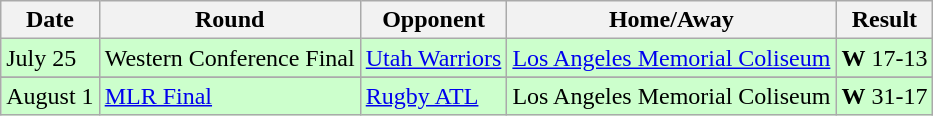<table class="wikitable">
<tr>
<th>Date</th>
<th>Round</th>
<th>Opponent</th>
<th>Home/Away</th>
<th>Result</th>
</tr>
<tr bgcolor=#CCFFCC>
<td>July 25</td>
<td>Western Conference Final</td>
<td><a href='#'>Utah Warriors</a></td>
<td><a href='#'>Los Angeles Memorial Coliseum</a></td>
<td><strong>W</strong> 17-13</td>
</tr>
<tr>
</tr>
<tr bgcolor=#CCFFCC>
<td>August 1</td>
<td><a href='#'>MLR Final</a></td>
<td><a href='#'>Rugby ATL</a></td>
<td>Los Angeles Memorial Coliseum</td>
<td><strong>W</strong> 31-17</td>
</tr>
</table>
